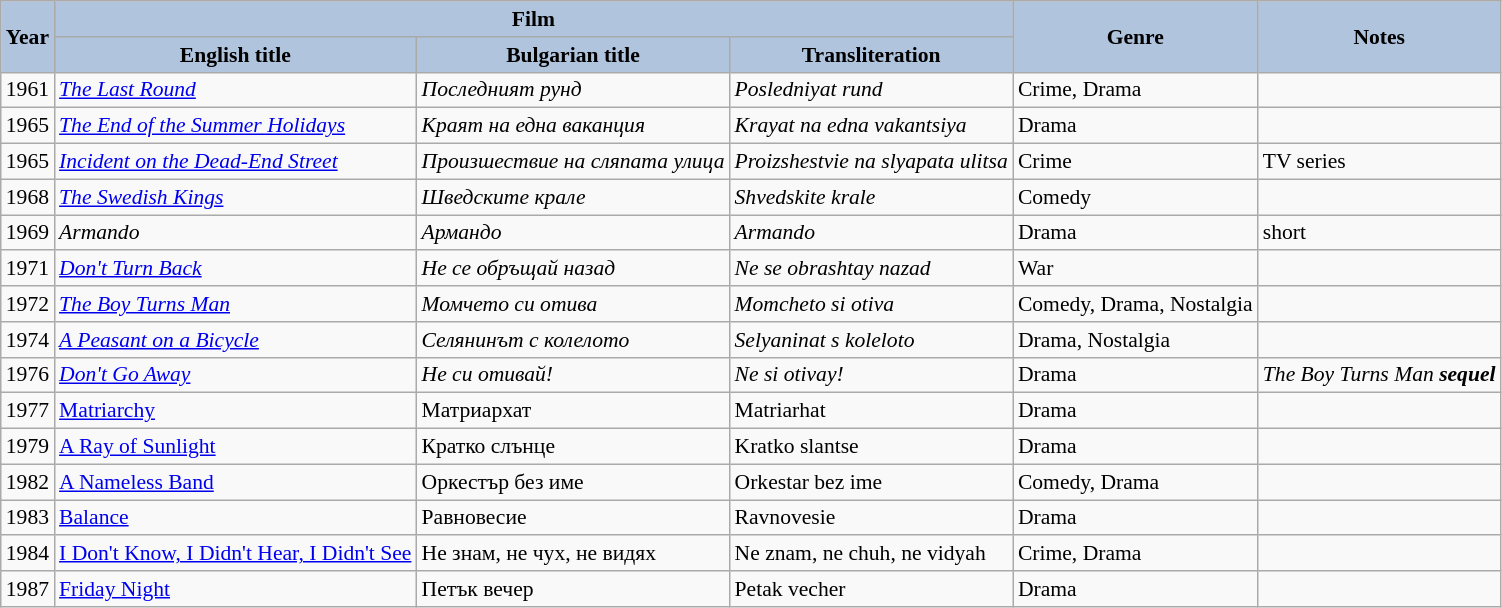<table class="wikitable" style="font-size: 90%;">
<tr>
<th rowspan="2" style="background:#B0C4DE;">Year</th>
<th colspan="3" style="background:#B0C4DE;">Film</th>
<th rowspan="2"  style="background:#B0C4DE;">Genre</th>
<th rowspan="2" style="background:#B0C4DE;">Notes</th>
</tr>
<tr>
<th style="background:#B0C4DE;">English title</th>
<th style="background:#B0C4DE;">Bulgarian title</th>
<th style="background:#B0C4DE;">Transliteration</th>
</tr>
<tr>
<td rowspan="1">1961</td>
<td><em><a href='#'>The Last Round</a></em></td>
<td><em>Последният рунд</em></td>
<td><em>Posledniyat rund</em></td>
<td>Crime, Drama</td>
<td></td>
</tr>
<tr>
<td rowspan="1">1965</td>
<td><em><a href='#'>The End of the Summer Holidays</a></em></td>
<td><em>Краят на една ваканция</em></td>
<td><em>Krayat na edna vakantsiya</em></td>
<td>Drama</td>
<td></td>
</tr>
<tr>
<td rowspan="1">1965</td>
<td><em><a href='#'>Incident on the Dead-End Street</a></em></td>
<td><em>Произшествие на сляпата улица</em></td>
<td><em>Proizshestvie na slyapata ulitsa</em></td>
<td>Crime</td>
<td>TV series</td>
</tr>
<tr>
<td rowspan="1">1968</td>
<td><em><a href='#'>The Swedish Kings</a></em></td>
<td><em>Шведските крале</em></td>
<td><em>Shvedskite krale</em></td>
<td>Comedy</td>
<td></td>
</tr>
<tr>
<td rowspan="1">1969</td>
<td><em>Armando</em></td>
<td><em>Армандо</em></td>
<td><em>Armando</em></td>
<td>Drama</td>
<td>short</td>
</tr>
<tr>
<td rowspan="1">1971</td>
<td><em><a href='#'>Don't Turn Back</a></em></td>
<td><em>Не се обръщай назад</em></td>
<td><em>Ne se obrashtay nazad</em></td>
<td>War</td>
<td></td>
</tr>
<tr>
<td rowspan="1">1972</td>
<td><em><a href='#'>The Boy Turns Man</a></em></td>
<td><em>Момчето си отива</em></td>
<td><em>Momcheto si otiva</em></td>
<td>Comedy, Drama, Nostalgia</td>
<td></td>
</tr>
<tr>
<td rowspan="1">1974</td>
<td><em><a href='#'>A Peasant on a Bicycle</a></em></td>
<td><em>Селянинът с колелото</em></td>
<td><em>Selyaninat s koleloto</em></td>
<td>Drama, Nostalgia</td>
<td></td>
</tr>
<tr>
<td rowspan="1">1976</td>
<td><em><a href='#'>Don't Go Away</a></em></td>
<td><em>Не си отивай!</em></td>
<td><em>Ne si otivay!</em></td>
<td>Drama</td>
<td><em>The Boy Turns Man<strong> sequel</td>
</tr>
<tr>
<td rowspan="1">1977</td>
<td></em><a href='#'>Matriarchy</a><em></td>
<td></em>Матриархат<em></td>
<td>Matriarhat</td>
<td>Drama</td>
<td></td>
</tr>
<tr>
<td rowspan="1">1979</td>
<td></em><a href='#'>A Ray of Sunlight</a><em></td>
<td></em>Кратко слънце<em></td>
<td></em>Kratko slantse<em></td>
<td>Drama</td>
<td></td>
</tr>
<tr>
<td rowspan="1">1982</td>
<td></em><a href='#'>A Nameless Band</a><em></td>
<td></em>Оркестър без име<em></td>
<td></em>Orkestar bez ime<em></td>
<td>Comedy, Drama</td>
<td></td>
</tr>
<tr>
<td rowspan="1">1983</td>
<td></em><a href='#'>Balance</a><em></td>
<td></em>Равновесие<em></td>
<td></em>Ravnovesie<em></td>
<td>Drama</td>
<td></td>
</tr>
<tr>
<td rowspan="1">1984</td>
<td></em><a href='#'>I Don't Know, I Didn't Hear, I Didn't See</a><em></td>
<td></em>Не знам, не чух, не видях<em></td>
<td></em>Ne znam, ne chuh, ne vidyah<em></td>
<td>Crime, Drama</td>
<td></td>
</tr>
<tr>
<td rowspan="1">1987</td>
<td></em><a href='#'>Friday Night</a><em></td>
<td></em>Петък вечер<em></td>
<td></em>Petak vecher<em></td>
<td>Drama</td>
<td></td>
</tr>
</table>
